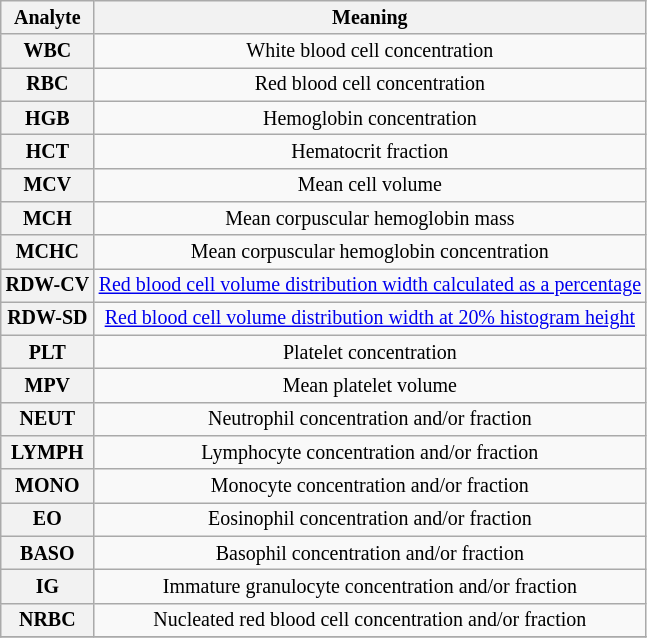<table class="wikitable sortable mw-collapsible floatright" style="font-size: smaller; text-align: center; width: auto; table-layout: fixed;">
<tr>
<th>Analyte</th>
<th>Meaning</th>
</tr>
<tr>
<th>WBC</th>
<td>White blood cell concentration</td>
</tr>
<tr>
<th>RBC</th>
<td>Red blood cell concentration</td>
</tr>
<tr>
<th>HGB</th>
<td>Hemoglobin concentration</td>
</tr>
<tr>
<th>HCT</th>
<td>Hematocrit fraction</td>
</tr>
<tr>
<th>MCV</th>
<td>Mean cell volume</td>
</tr>
<tr>
<th>MCH</th>
<td>Mean corpuscular hemoglobin mass</td>
</tr>
<tr>
<th>MCHC</th>
<td>Mean corpuscular hemoglobin concentration</td>
</tr>
<tr>
<th>RDW-CV</th>
<td><a href='#'>Red blood cell volume distribution width calculated as a percentage</a></td>
</tr>
<tr>
<th>RDW-SD</th>
<td><a href='#'>Red blood cell volume distribution width at 20% histogram height</a></td>
</tr>
<tr>
<th>PLT</th>
<td>Platelet concentration</td>
</tr>
<tr>
<th>MPV</th>
<td>Mean platelet volume</td>
</tr>
<tr>
<th>NEUT</th>
<td>Neutrophil concentration and/or fraction</td>
</tr>
<tr>
<th>LYMPH</th>
<td>Lymphocyte concentration and/or fraction</td>
</tr>
<tr>
<th>MONO</th>
<td>Monocyte concentration and/or fraction</td>
</tr>
<tr>
<th>EO</th>
<td>Eosinophil concentration and/or fraction</td>
</tr>
<tr>
<th>BASO</th>
<td>Basophil concentration and/or fraction</td>
</tr>
<tr>
<th>IG</th>
<td>Immature granulocyte concentration and/or fraction</td>
</tr>
<tr>
<th>NRBC</th>
<td>Nucleated red blood cell concentration and/or fraction</td>
</tr>
<tr>
</tr>
</table>
